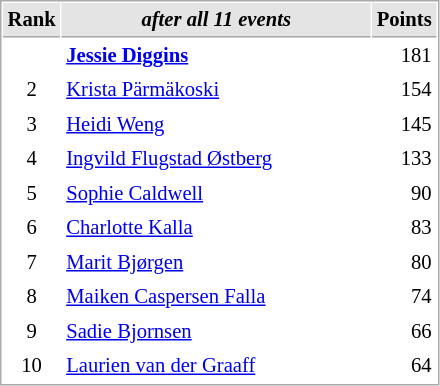<table cellspacing="1" cellpadding="3" style="border:1px solid #AAAAAA;font-size:86%">
<tr style="background-color: #E4E4E4;">
<th style="border-bottom:1px solid #AAAAAA" width=10>Rank</th>
<th style="border-bottom:1px solid #AAAAAA" width=200><em>after all 11 events</em></th>
<th style="border-bottom:1px solid #AAAAAA" width=20 align=right>Points</th>
</tr>
<tr>
<td align=center><strong><span>  </span></strong></td>
<td><strong> <a href='#'>Jessie Diggins</a></strong></td>
<td align=right>181</td>
</tr>
<tr>
<td align=center>2</td>
<td> <a href='#'>Krista Pärmäkoski</a></td>
<td align=right>154</td>
</tr>
<tr>
<td align=center>3</td>
<td> <a href='#'>Heidi Weng</a></td>
<td align=right>145</td>
</tr>
<tr>
<td align=center>4</td>
<td> <a href='#'>Ingvild Flugstad Østberg</a></td>
<td align=right>133</td>
</tr>
<tr>
<td align=center>5</td>
<td> <a href='#'>Sophie Caldwell</a></td>
<td align=right>90</td>
</tr>
<tr>
<td align=center>6</td>
<td> <a href='#'>Charlotte Kalla</a></td>
<td align=right>83</td>
</tr>
<tr>
<td align=center>7</td>
<td> <a href='#'>Marit Bjørgen</a></td>
<td align=right>80</td>
</tr>
<tr>
<td align=center>8</td>
<td> <a href='#'>Maiken Caspersen Falla</a></td>
<td align=right>74</td>
</tr>
<tr>
<td align=center>9</td>
<td> <a href='#'>Sadie Bjornsen</a></td>
<td align=right>66</td>
</tr>
<tr>
<td align=center>10</td>
<td> <a href='#'>Laurien van der Graaff</a></td>
<td align=right>64</td>
</tr>
</table>
